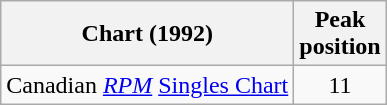<table class="wikitable">
<tr>
<th>Chart (1992)</th>
<th>Peak<br>position</th>
</tr>
<tr>
<td align="left">Canadian <em><a href='#'>RPM</a></em> <a href='#'>Singles Chart</a></td>
<td align="center">11</td>
</tr>
</table>
